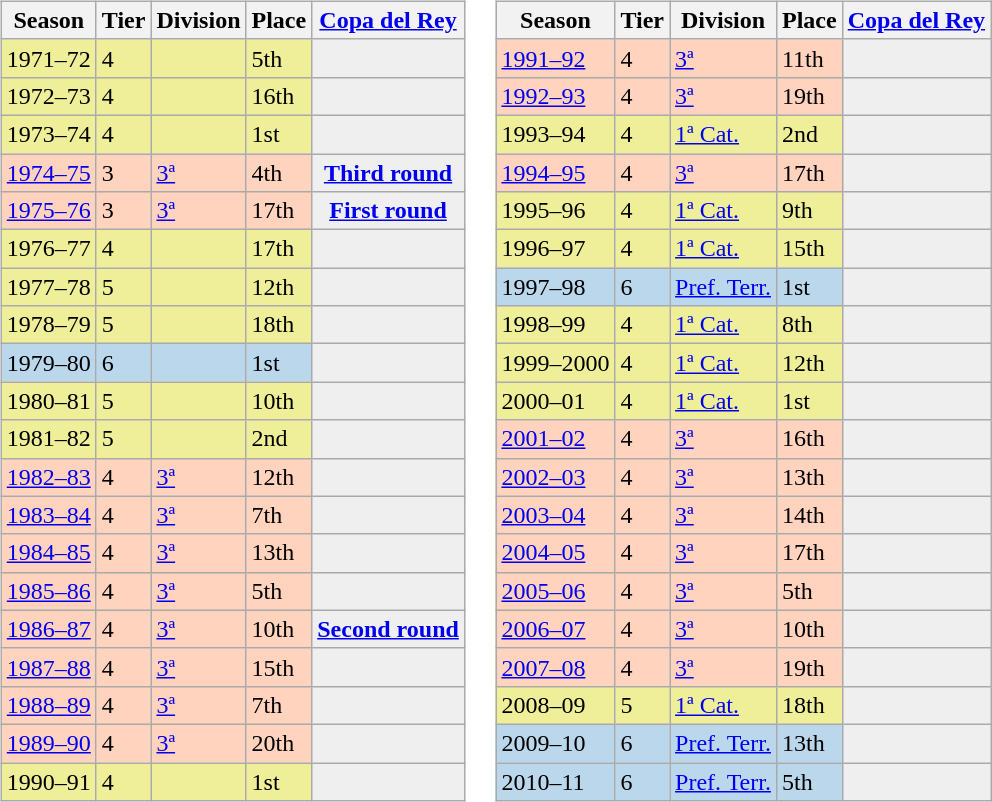<table>
<tr>
<td valign="top" width=0%><br><table class="wikitable">
<tr style="background:#f0f6fa;">
<th>Season</th>
<th>Tier</th>
<th>Division</th>
<th>Place</th>
<th><a href='#'>Copa del Rey</a></th>
</tr>
<tr>
<td style="background:#EFEF99;">1971–72</td>
<td style="background:#EFEF99;">4</td>
<td style="background:#EFEF99;"></td>
<td style="background:#EFEF99;">5th</td>
<th style="background:#efefef;"></th>
</tr>
<tr>
<td style="background:#EFEF99;">1972–73</td>
<td style="background:#EFEF99;">4</td>
<td style="background:#EFEF99;"></td>
<td style="background:#EFEF99;">16th</td>
<th style="background:#efefef;"></th>
</tr>
<tr>
<td style="background:#EFEF99;">1973–74</td>
<td style="background:#EFEF99;">4</td>
<td style="background:#EFEF99;"></td>
<td style="background:#EFEF99;">1st</td>
<th style="background:#efefef;"></th>
</tr>
<tr>
<td style="background:#FFD3BD;"><a href='#'>1974–75</a></td>
<td style="background:#FFD3BD;">3</td>
<td style="background:#FFD3BD;"><a href='#'>3ª</a></td>
<td style="background:#FFD3BD;">4th</td>
<th style="background:#efefef;"><a href='#'>Third round</a></th>
</tr>
<tr>
<td style="background:#FFD3BD;"><a href='#'>1975–76</a></td>
<td style="background:#FFD3BD;">3</td>
<td style="background:#FFD3BD;"><a href='#'>3ª</a></td>
<td style="background:#FFD3BD;">17th</td>
<th style="background:#efefef;"><a href='#'>First round</a></th>
</tr>
<tr>
<td style="background:#EFEF99;">1976–77</td>
<td style="background:#EFEF99;">4</td>
<td style="background:#EFEF99;"></td>
<td style="background:#EFEF99;">17th</td>
<th style="background:#efefef;"></th>
</tr>
<tr>
<td style="background:#EFEF99;">1977–78</td>
<td style="background:#EFEF99;">5</td>
<td style="background:#EFEF99;"></td>
<td style="background:#EFEF99;">12th</td>
<th style="background:#efefef;"></th>
</tr>
<tr>
<td style="background:#EFEF99;">1978–79</td>
<td style="background:#EFEF99;">5</td>
<td style="background:#EFEF99;"></td>
<td style="background:#EFEF99;">18th</td>
<th style="background:#efefef;"></th>
</tr>
<tr>
<td style="background:#BBD7EC;">1979–80</td>
<td style="background:#BBD7EC;">6</td>
<td style="background:#BBD7EC;"></td>
<td style="background:#BBD7EC;">1st</td>
<th style="background:#efefef;"></th>
</tr>
<tr>
<td style="background:#EFEF99;">1980–81</td>
<td style="background:#EFEF99;">5</td>
<td style="background:#EFEF99;"></td>
<td style="background:#EFEF99;">10th</td>
<th style="background:#efefef;"></th>
</tr>
<tr>
<td style="background:#EFEF99;">1981–82</td>
<td style="background:#EFEF99;">5</td>
<td style="background:#EFEF99;"></td>
<td style="background:#EFEF99;">2nd</td>
<th style="background:#efefef;"></th>
</tr>
<tr>
<td style="background:#FFD3BD;"><a href='#'>1982–83</a></td>
<td style="background:#FFD3BD;">4</td>
<td style="background:#FFD3BD;"><a href='#'>3ª</a></td>
<td style="background:#FFD3BD;">12th</td>
<th style="background:#efefef;"></th>
</tr>
<tr>
<td style="background:#FFD3BD;"><a href='#'>1983–84</a></td>
<td style="background:#FFD3BD;">4</td>
<td style="background:#FFD3BD;"><a href='#'>3ª</a></td>
<td style="background:#FFD3BD;">7th</td>
<th style="background:#efefef;"></th>
</tr>
<tr>
<td style="background:#FFD3BD;"><a href='#'>1984–85</a></td>
<td style="background:#FFD3BD;">4</td>
<td style="background:#FFD3BD;"><a href='#'>3ª</a></td>
<td style="background:#FFD3BD;">13th</td>
<th style="background:#efefef;"></th>
</tr>
<tr>
<td style="background:#FFD3BD;"><a href='#'>1985–86</a></td>
<td style="background:#FFD3BD;">4</td>
<td style="background:#FFD3BD;"><a href='#'>3ª</a></td>
<td style="background:#FFD3BD;">5th</td>
<th style="background:#efefef;"></th>
</tr>
<tr>
<td style="background:#FFD3BD;"><a href='#'>1986–87</a></td>
<td style="background:#FFD3BD;">4</td>
<td style="background:#FFD3BD;"><a href='#'>3ª</a></td>
<td style="background:#FFD3BD;">10th</td>
<th style="background:#efefef;"><a href='#'>Second round</a></th>
</tr>
<tr>
<td style="background:#FFD3BD;"><a href='#'>1987–88</a></td>
<td style="background:#FFD3BD;">4</td>
<td style="background:#FFD3BD;"><a href='#'>3ª</a></td>
<td style="background:#FFD3BD;">15th</td>
<th style="background:#efefef;"></th>
</tr>
<tr>
<td style="background:#FFD3BD;"><a href='#'>1988–89</a></td>
<td style="background:#FFD3BD;">4</td>
<td style="background:#FFD3BD;"><a href='#'>3ª</a></td>
<td style="background:#FFD3BD;">7th</td>
<th style="background:#efefef;"></th>
</tr>
<tr>
<td style="background:#FFD3BD;"><a href='#'>1989–90</a></td>
<td style="background:#FFD3BD;">4</td>
<td style="background:#FFD3BD;"><a href='#'>3ª</a></td>
<td style="background:#FFD3BD;">20th</td>
<th style="background:#efefef;"></th>
</tr>
<tr>
<td style="background:#EFEF99;">1990–91</td>
<td style="background:#EFEF99;">4</td>
<td style="background:#EFEF99;"></td>
<td style="background:#EFEF99;">1st</td>
<th style="background:#efefef;"></th>
</tr>
</table>
</td>
<td valign="top" width=0%><br><table class="wikitable">
<tr style="background:#f0f6fa;">
<th>Season</th>
<th>Tier</th>
<th>Division</th>
<th>Place</th>
<th><a href='#'>Copa del Rey</a></th>
</tr>
<tr>
<td style="background:#FFD3BD;"><a href='#'>1991–92</a></td>
<td style="background:#FFD3BD;">4</td>
<td style="background:#FFD3BD;"><a href='#'>3ª</a></td>
<td style="background:#FFD3BD;">11th</td>
<th style="background:#efefef;"></th>
</tr>
<tr>
<td style="background:#FFD3BD;"><a href='#'>1992–93</a></td>
<td style="background:#FFD3BD;">4</td>
<td style="background:#FFD3BD;"><a href='#'>3ª</a></td>
<td style="background:#FFD3BD;">19th</td>
<th style="background:#efefef;"></th>
</tr>
<tr>
<td style="background:#EFEF99;">1993–94</td>
<td style="background:#EFEF99;">4</td>
<td style="background:#EFEF99;"><a href='#'>1ª Cat.</a></td>
<td style="background:#EFEF99;">2nd</td>
<th style="background:#efefef;"></th>
</tr>
<tr>
<td style="background:#FFD3BD;"><a href='#'>1994–95</a></td>
<td style="background:#FFD3BD;">4</td>
<td style="background:#FFD3BD;"><a href='#'>3ª</a></td>
<td style="background:#FFD3BD;">17th</td>
<th style="background:#efefef;"></th>
</tr>
<tr>
<td style="background:#EFEF99;">1995–96</td>
<td style="background:#EFEF99;">4</td>
<td style="background:#EFEF99;"><a href='#'>1ª Cat.</a></td>
<td style="background:#EFEF99;">9th</td>
<th style="background:#efefef;"></th>
</tr>
<tr>
<td style="background:#EFEF99;">1996–97</td>
<td style="background:#EFEF99;">4</td>
<td style="background:#EFEF99;"><a href='#'>1ª Cat.</a></td>
<td style="background:#EFEF99;">15th</td>
<th style="background:#efefef;"></th>
</tr>
<tr>
<td style="background:#BBD7EC;">1997–98</td>
<td style="background:#BBD7EC;">6</td>
<td style="background:#BBD7EC;"><a href='#'>Pref. Terr.</a></td>
<td style="background:#BBD7EC;">1st</td>
<th style="background:#efefef;"></th>
</tr>
<tr>
<td style="background:#EFEF99;">1998–99</td>
<td style="background:#EFEF99;">4</td>
<td style="background:#EFEF99;"><a href='#'>1ª Cat.</a></td>
<td style="background:#EFEF99;">8th</td>
<th style="background:#efefef;"></th>
</tr>
<tr>
<td style="background:#EFEF99;">1999–2000</td>
<td style="background:#EFEF99;">4</td>
<td style="background:#EFEF99;"><a href='#'>1ª Cat.</a></td>
<td style="background:#EFEF99;">12th</td>
<th style="background:#efefef;"></th>
</tr>
<tr>
<td style="background:#EFEF99;">2000–01</td>
<td style="background:#EFEF99;">4</td>
<td style="background:#EFEF99;"><a href='#'>1ª Cat.</a></td>
<td style="background:#EFEF99;">1st</td>
<th style="background:#efefef;"></th>
</tr>
<tr>
<td style="background:#FFD3BD;"><a href='#'>2001–02</a></td>
<td style="background:#FFD3BD;">4</td>
<td style="background:#FFD3BD;"><a href='#'>3ª</a></td>
<td style="background:#FFD3BD;">16th</td>
<th style="background:#efefef;"></th>
</tr>
<tr>
<td style="background:#FFD3BD;"><a href='#'>2002–03</a></td>
<td style="background:#FFD3BD;">4</td>
<td style="background:#FFD3BD;"><a href='#'>3ª</a></td>
<td style="background:#FFD3BD;">13th</td>
<th style="background:#efefef;"></th>
</tr>
<tr>
<td style="background:#FFD3BD;"><a href='#'>2003–04</a></td>
<td style="background:#FFD3BD;">4</td>
<td style="background:#FFD3BD;"><a href='#'>3ª</a></td>
<td style="background:#FFD3BD;">14th</td>
<th style="background:#efefef;"></th>
</tr>
<tr>
<td style="background:#FFD3BD;"><a href='#'>2004–05</a></td>
<td style="background:#FFD3BD;">4</td>
<td style="background:#FFD3BD;"><a href='#'>3ª</a></td>
<td style="background:#FFD3BD;">17th</td>
<th style="background:#efefef;"></th>
</tr>
<tr>
<td style="background:#FFD3BD;"><a href='#'>2005–06</a></td>
<td style="background:#FFD3BD;">4</td>
<td style="background:#FFD3BD;"><a href='#'>3ª</a></td>
<td style="background:#FFD3BD;">5th</td>
<th style="background:#efefef;"></th>
</tr>
<tr>
<td style="background:#FFD3BD;"><a href='#'>2006–07</a></td>
<td style="background:#FFD3BD;">4</td>
<td style="background:#FFD3BD;"><a href='#'>3ª</a></td>
<td style="background:#FFD3BD;">10th</td>
<th style="background:#efefef;"></th>
</tr>
<tr>
<td style="background:#FFD3BD;"><a href='#'>2007–08</a></td>
<td style="background:#FFD3BD;">4</td>
<td style="background:#FFD3BD;"><a href='#'>3ª</a></td>
<td style="background:#FFD3BD;">19th</td>
<th style="background:#efefef;"></th>
</tr>
<tr>
<td style="background:#EFEF99;">2008–09</td>
<td style="background:#EFEF99;">5</td>
<td style="background:#EFEF99;"><a href='#'>1ª Cat.</a></td>
<td style="background:#EFEF99;">18th</td>
<th style="background:#efefef;"></th>
</tr>
<tr>
<td style="background:#BBD7EC;">2009–10</td>
<td style="background:#BBD7EC;">6</td>
<td style="background:#BBD7EC;"><a href='#'>Pref. Terr.</a></td>
<td style="background:#BBD7EC;">13th</td>
<th style="background:#efefef;"></th>
</tr>
<tr>
<td style="background:#BBD7EC;">2010–11</td>
<td style="background:#BBD7EC;">6</td>
<td style="background:#BBD7EC;"><a href='#'>Pref. Terr.</a></td>
<td style="background:#BBD7EC;">5th</td>
<th style="background:#efefef;"></th>
</tr>
</table>
</td>
</tr>
</table>
